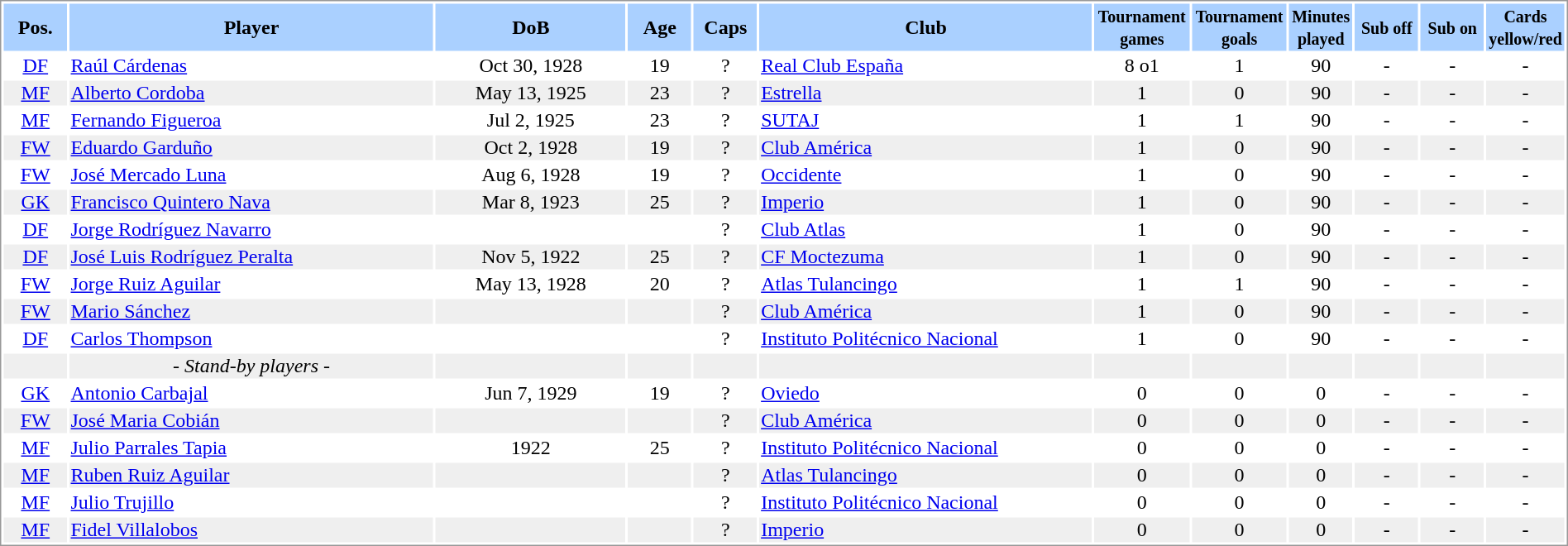<table border="0" width="100%" style="border: 1px solid #999; background-color:#FFFFFF; text-align:center">
<tr align="center" bgcolor="#AAD0FF">
<th width=4%>Pos.</th>
<th width=23%>Player</th>
<th width=12%>DoB</th>
<th width=4%>Age</th>
<th width=4%>Caps</th>
<th width=21%>Club</th>
<th width=6%><small>Tournament<br>games</small></th>
<th width=6%><small>Tournament<br>goals</small></th>
<th width=4%><small>Minutes<br>played</small></th>
<th width=4%><small>Sub off</small></th>
<th width=4%><small>Sub on</small></th>
<th width=4%><small>Cards<br>yellow/red</small></th>
</tr>
<tr>
<td><a href='#'>DF</a></td>
<td align="left"><a href='#'>Raúl Cárdenas</a></td>
<td>Oct 30, 1928</td>
<td>19</td>
<td>?</td>
<td align="left"> <a href='#'>Real Club España</a></td>
<td>8 o1</td>
<td>1</td>
<td>90</td>
<td>-</td>
<td>-</td>
<td>-</td>
</tr>
<tr bgcolor="#EFEFEF">
<td><a href='#'>MF</a></td>
<td align="left"><a href='#'>Alberto Cordoba</a></td>
<td>May 13, 1925</td>
<td>23</td>
<td>?</td>
<td align="left"> <a href='#'>Estrella</a></td>
<td>1</td>
<td>0</td>
<td>90</td>
<td>-</td>
<td>-</td>
<td>-</td>
</tr>
<tr>
<td><a href='#'>MF</a></td>
<td align="left"><a href='#'>Fernando Figueroa</a></td>
<td>Jul 2, 1925</td>
<td>23</td>
<td>?</td>
<td align="left"> <a href='#'>SUTAJ</a></td>
<td>1</td>
<td>1</td>
<td>90</td>
<td>-</td>
<td>-</td>
<td>-</td>
</tr>
<tr bgcolor="#EFEFEF">
<td><a href='#'>FW</a></td>
<td align="left"><a href='#'>Eduardo Garduño</a></td>
<td>Oct 2, 1928</td>
<td>19</td>
<td>?</td>
<td align="left"> <a href='#'>Club América</a></td>
<td>1</td>
<td>0</td>
<td>90</td>
<td>-</td>
<td>-</td>
<td>-</td>
</tr>
<tr>
<td><a href='#'>FW</a></td>
<td align="left"><a href='#'>José Mercado Luna</a></td>
<td>Aug 6, 1928</td>
<td>19</td>
<td>?</td>
<td align="left"> <a href='#'>Occidente</a></td>
<td>1</td>
<td>0</td>
<td>90</td>
<td>-</td>
<td>-</td>
<td>-</td>
</tr>
<tr bgcolor="#EFEFEF">
<td><a href='#'>GK</a></td>
<td align="left"><a href='#'>Francisco Quintero Nava</a></td>
<td>Mar 8, 1923</td>
<td>25</td>
<td>?</td>
<td align="left"> <a href='#'>Imperio</a></td>
<td>1</td>
<td>0</td>
<td>90</td>
<td>-</td>
<td>-</td>
<td>-</td>
</tr>
<tr>
<td><a href='#'>DF</a></td>
<td align="left"><a href='#'>Jorge Rodríguez Navarro</a></td>
<td></td>
<td></td>
<td>?</td>
<td align="left"> <a href='#'>Club Atlas</a></td>
<td>1</td>
<td>0</td>
<td>90</td>
<td>-</td>
<td>-</td>
<td>-</td>
</tr>
<tr bgcolor="#EFEFEF">
<td><a href='#'>DF</a></td>
<td align="left"><a href='#'>José Luis Rodríguez Peralta</a></td>
<td>Nov 5, 1922</td>
<td>25</td>
<td>?</td>
<td align="left"> <a href='#'>CF Moctezuma</a></td>
<td>1</td>
<td>0</td>
<td>90</td>
<td>-</td>
<td>-</td>
<td>-</td>
</tr>
<tr>
<td><a href='#'>FW</a></td>
<td align="left"><a href='#'>Jorge Ruiz Aguilar</a></td>
<td>May 13, 1928</td>
<td>20</td>
<td>?</td>
<td align="left"> <a href='#'>Atlas Tulancingo</a></td>
<td>1</td>
<td>1</td>
<td>90</td>
<td>-</td>
<td>-</td>
<td>-</td>
</tr>
<tr bgcolor="#EFEFEF">
<td><a href='#'>FW</a></td>
<td align="left"><a href='#'>Mario Sánchez</a></td>
<td></td>
<td></td>
<td>?</td>
<td align="left"> <a href='#'>Club América</a></td>
<td>1</td>
<td>0</td>
<td>90</td>
<td>-</td>
<td>-</td>
<td>-</td>
</tr>
<tr>
<td><a href='#'>DF</a></td>
<td align="left"><a href='#'>Carlos Thompson</a></td>
<td></td>
<td></td>
<td>?</td>
<td align="left"> <a href='#'>Instituto Politécnico Nacional</a></td>
<td>1</td>
<td>0</td>
<td>90</td>
<td>-</td>
<td>-</td>
<td>-</td>
</tr>
<tr bgcolor="#EFEFEF">
<td></td>
<td>- <em>Stand-by players</em> -</td>
<td></td>
<td></td>
<td></td>
<td></td>
<td></td>
<td></td>
<td></td>
<td></td>
<td></td>
<td></td>
</tr>
<tr>
<td><a href='#'>GK</a></td>
<td align="left"><a href='#'>Antonio Carbajal</a></td>
<td>Jun 7, 1929</td>
<td>19</td>
<td>?</td>
<td align="left"> <a href='#'>Oviedo</a></td>
<td>0</td>
<td>0</td>
<td>0</td>
<td>-</td>
<td>-</td>
<td>-</td>
</tr>
<tr bgcolor="#EFEFEF">
<td><a href='#'>FW</a></td>
<td align="left"><a href='#'>José Maria Cobián</a></td>
<td></td>
<td></td>
<td>?</td>
<td align="left"> <a href='#'>Club América</a></td>
<td>0</td>
<td>0</td>
<td>0</td>
<td>-</td>
<td>-</td>
<td>-</td>
</tr>
<tr>
<td><a href='#'>MF</a></td>
<td align="left"><a href='#'>Julio Parrales Tapia</a></td>
<td>1922</td>
<td>25</td>
<td>?</td>
<td align="left"> <a href='#'>Instituto Politécnico Nacional</a></td>
<td>0</td>
<td>0</td>
<td>0</td>
<td>-</td>
<td>-</td>
<td>-</td>
</tr>
<tr bgcolor="#EFEFEF">
<td><a href='#'>MF</a></td>
<td align="left"><a href='#'>Ruben Ruiz Aguilar</a></td>
<td></td>
<td></td>
<td>?</td>
<td align="left"> <a href='#'>Atlas Tulancingo</a></td>
<td>0</td>
<td>0</td>
<td>0</td>
<td>-</td>
<td>-</td>
<td>-</td>
</tr>
<tr>
<td><a href='#'>MF</a></td>
<td align="left"><a href='#'>Julio Trujillo</a></td>
<td></td>
<td></td>
<td>?</td>
<td align="left"> <a href='#'>Instituto Politécnico Nacional</a></td>
<td>0</td>
<td>0</td>
<td>0</td>
<td>-</td>
<td>-</td>
<td>-</td>
</tr>
<tr bgcolor="#EFEFEF">
<td><a href='#'>MF</a></td>
<td align="left"><a href='#'>Fidel Villalobos</a></td>
<td></td>
<td></td>
<td>?</td>
<td align="left"> <a href='#'>Imperio</a></td>
<td>0</td>
<td>0</td>
<td>0</td>
<td>-</td>
<td>-</td>
<td>-</td>
</tr>
</table>
